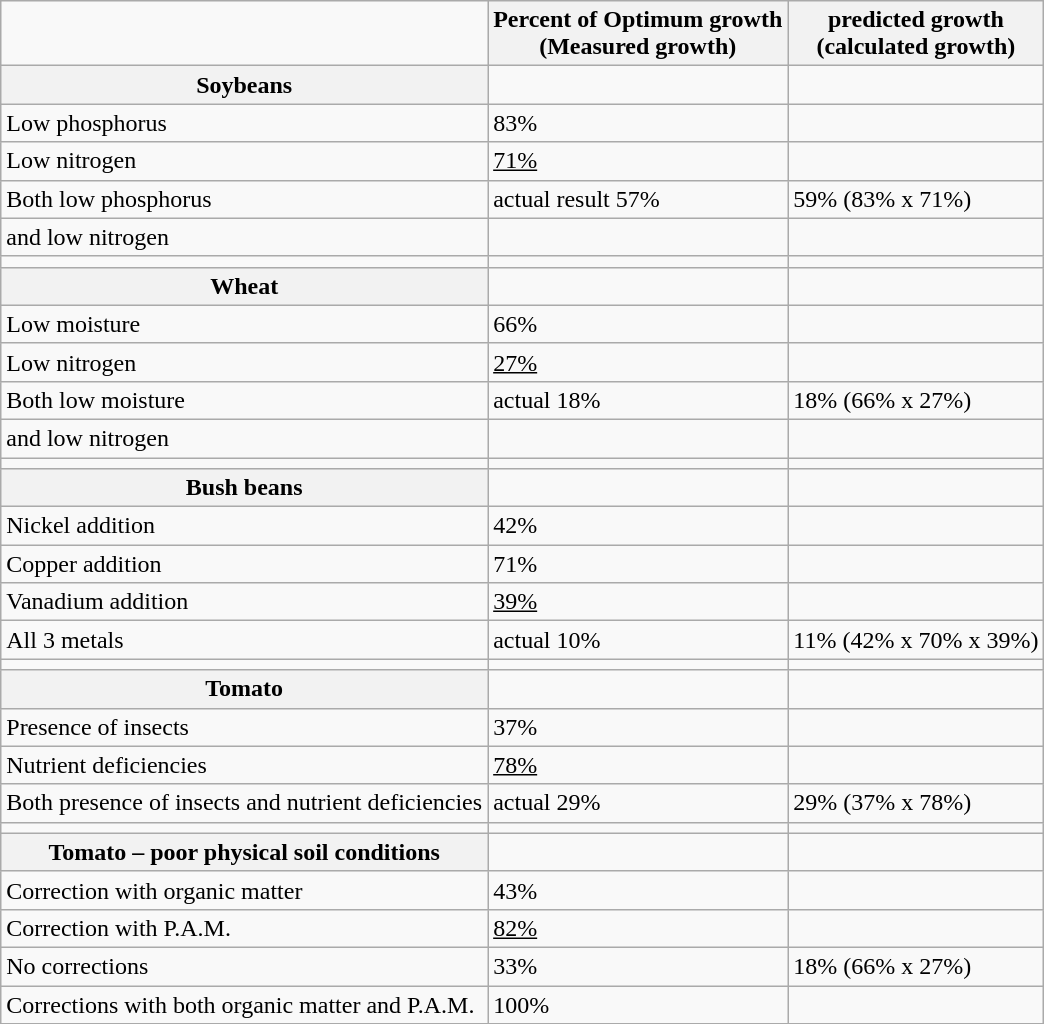<table class="wikitable">
<tr>
<td></td>
<th>Percent of Optimum growth<br>(Measured growth)</th>
<th>predicted growth<br>(calculated growth)</th>
</tr>
<tr>
<th>Soybeans</th>
<td></td>
<td></td>
</tr>
<tr>
<td>Low phosphorus</td>
<td>83%</td>
<td></td>
</tr>
<tr>
<td>Low nitrogen</td>
<td><u>71%</u></td>
<td></td>
</tr>
<tr>
<td>Both low phosphorus</td>
<td>actual result 57%</td>
<td>59% (83% x 71%)</td>
</tr>
<tr>
<td>and low nitrogen</td>
<td></td>
<td></td>
</tr>
<tr>
<td></td>
<td></td>
<td></td>
</tr>
<tr>
<th>Wheat</th>
<td></td>
<td></td>
</tr>
<tr>
<td>Low moisture</td>
<td>66%</td>
<td></td>
</tr>
<tr>
<td>Low nitrogen</td>
<td><u>27%</u></td>
<td></td>
</tr>
<tr>
<td>Both low moisture</td>
<td>actual 18%</td>
<td>18% (66% x 27%)</td>
</tr>
<tr>
<td>and low nitrogen</td>
<td></td>
<td></td>
</tr>
<tr>
<td></td>
<td></td>
<td></td>
</tr>
<tr>
<th>Bush beans</th>
<td></td>
<td></td>
</tr>
<tr>
<td>Nickel addition</td>
<td>42%</td>
<td></td>
</tr>
<tr>
<td>Copper addition</td>
<td>71%</td>
<td></td>
</tr>
<tr>
<td>Vanadium addition</td>
<td><u>39%</u></td>
<td></td>
</tr>
<tr>
<td>All 3 metals</td>
<td>actual 10%</td>
<td>11% (42% x 70% x 39%)</td>
</tr>
<tr>
<td></td>
<td></td>
<td></td>
</tr>
<tr>
<th>Tomato</th>
<td></td>
<td></td>
</tr>
<tr>
<td>Presence of insects</td>
<td>37%</td>
<td></td>
</tr>
<tr>
<td>Nutrient deficiencies</td>
<td><u>78%</u></td>
<td></td>
</tr>
<tr>
<td>Both presence of insects and nutrient deficiencies</td>
<td>actual 29%</td>
<td>29% (37% x 78%)</td>
</tr>
<tr>
<td></td>
<td></td>
<td></td>
</tr>
<tr>
<th>Tomato – poor physical soil conditions</th>
<td></td>
<td></td>
</tr>
<tr>
<td>Correction with organic matter</td>
<td>43%</td>
<td></td>
</tr>
<tr>
<td>Correction with P.A.M.</td>
<td><u>82%</u></td>
<td></td>
</tr>
<tr>
<td>No corrections</td>
<td>33%</td>
<td>18% (66% x 27%)</td>
</tr>
<tr>
<td>Corrections with both organic matter and P.A.M.</td>
<td>100%</td>
<td></td>
</tr>
</table>
